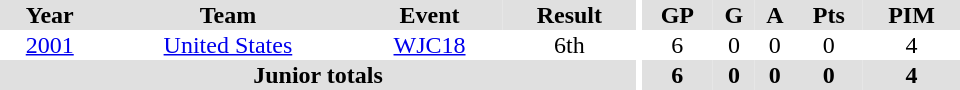<table border="0" cellpadding="1" cellspacing="0" ID="Table3" style="text-align:center; width:40em">
<tr ALIGN="center" bgcolor="#e0e0e0">
<th>Year</th>
<th>Team</th>
<th>Event</th>
<th>Result</th>
<th rowspan="99" bgcolor="#ffffff"></th>
<th>GP</th>
<th>G</th>
<th>A</th>
<th>Pts</th>
<th>PIM</th>
</tr>
<tr>
<td><a href='#'>2001</a></td>
<td><a href='#'>United States</a></td>
<td><a href='#'>WJC18</a></td>
<td>6th</td>
<td>6</td>
<td>0</td>
<td>0</td>
<td>0</td>
<td>4</td>
</tr>
<tr bgcolor="#e0e0e0">
<th colspan="4">Junior totals</th>
<th>6</th>
<th>0</th>
<th>0</th>
<th>0</th>
<th>4</th>
</tr>
</table>
